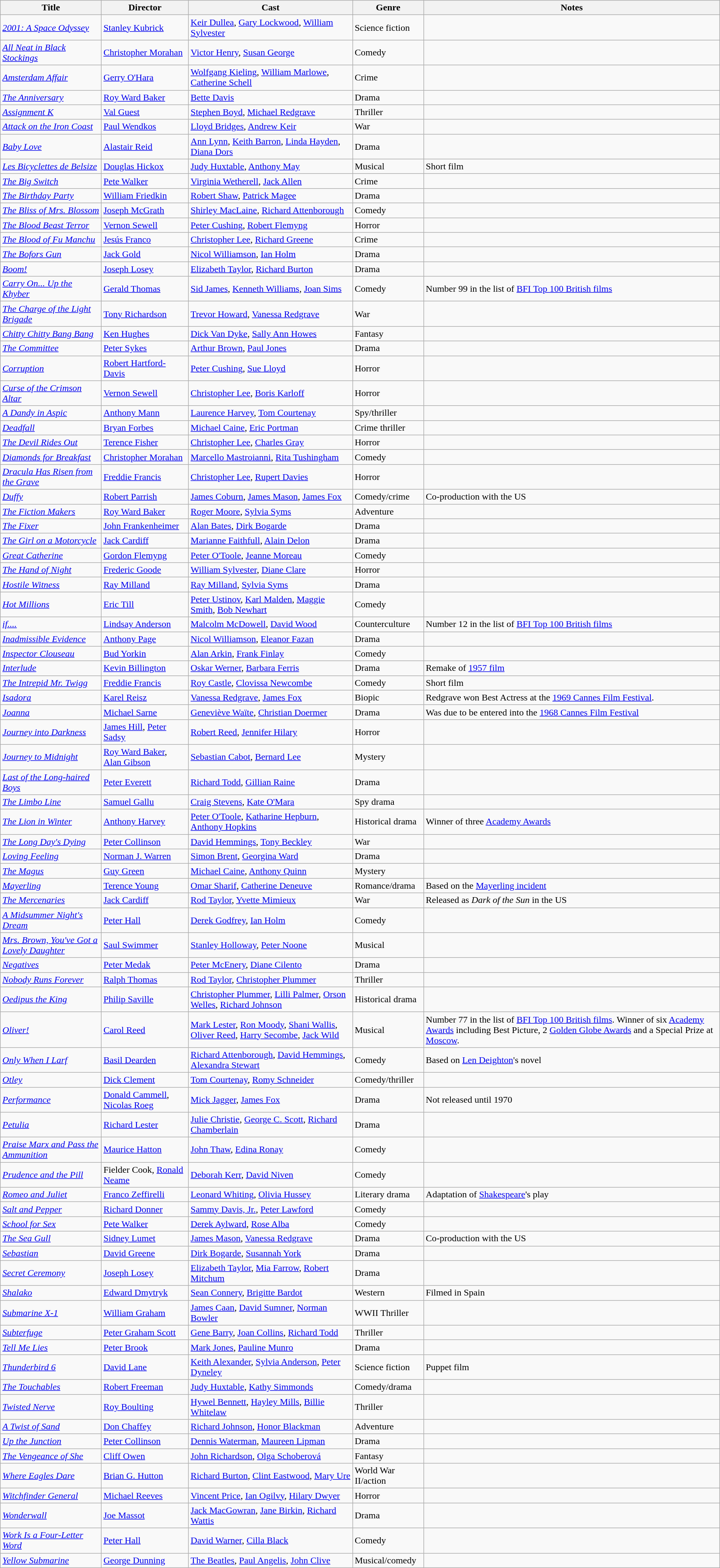<table class="wikitable">
<tr>
<th>Title</th>
<th>Director</th>
<th>Cast</th>
<th>Genre</th>
<th>Notes</th>
</tr>
<tr>
<td><em><a href='#'>2001: A Space Odyssey</a></em></td>
<td><a href='#'>Stanley Kubrick</a></td>
<td><a href='#'>Keir Dullea</a>, <a href='#'>Gary Lockwood</a>, <a href='#'>William Sylvester</a></td>
<td>Science fiction</td>
<td></td>
</tr>
<tr>
<td><em><a href='#'>All Neat in Black Stockings</a></em></td>
<td><a href='#'>Christopher Morahan</a></td>
<td><a href='#'>Victor Henry</a>, <a href='#'>Susan George</a></td>
<td>Comedy</td>
<td></td>
</tr>
<tr>
<td><em><a href='#'>Amsterdam Affair</a></em></td>
<td><a href='#'>Gerry O'Hara</a></td>
<td><a href='#'>Wolfgang Kieling</a>, <a href='#'>William Marlowe</a>, <a href='#'>Catherine Schell</a></td>
<td>Crime</td>
<td></td>
</tr>
<tr>
<td><em><a href='#'>The Anniversary</a></em></td>
<td><a href='#'>Roy Ward Baker</a></td>
<td><a href='#'>Bette Davis</a></td>
<td>Drama</td>
<td></td>
</tr>
<tr>
<td><em><a href='#'>Assignment K</a></em></td>
<td><a href='#'>Val Guest</a></td>
<td><a href='#'>Stephen Boyd</a>, <a href='#'>Michael Redgrave</a></td>
<td>Thriller</td>
<td></td>
</tr>
<tr>
<td><em><a href='#'>Attack on the Iron Coast</a></em></td>
<td><a href='#'>Paul Wendkos</a></td>
<td><a href='#'>Lloyd Bridges</a>, <a href='#'>Andrew Keir</a></td>
<td>War</td>
<td></td>
</tr>
<tr>
<td><em><a href='#'>Baby Love</a></em></td>
<td><a href='#'>Alastair Reid</a></td>
<td><a href='#'>Ann Lynn</a>, <a href='#'>Keith Barron</a>, <a href='#'>Linda Hayden</a>, <a href='#'>Diana Dors</a></td>
<td>Drama</td>
<td></td>
</tr>
<tr>
<td><em><a href='#'>Les Bicyclettes de Belsize</a></em></td>
<td><a href='#'>Douglas Hickox</a></td>
<td><a href='#'>Judy Huxtable</a>, <a href='#'>Anthony May</a></td>
<td>Musical</td>
<td>Short film</td>
</tr>
<tr>
<td><em><a href='#'>The Big Switch</a></em></td>
<td><a href='#'>Pete Walker</a></td>
<td><a href='#'>Virginia Wetherell</a>, <a href='#'>Jack Allen</a></td>
<td>Crime</td>
<td></td>
</tr>
<tr>
<td><em><a href='#'>The Birthday Party</a></em></td>
<td><a href='#'>William Friedkin</a></td>
<td><a href='#'>Robert Shaw</a>, <a href='#'>Patrick Magee</a></td>
<td>Drama</td>
<td></td>
</tr>
<tr>
<td><em><a href='#'>The Bliss of Mrs. Blossom</a></em></td>
<td><a href='#'>Joseph McGrath</a></td>
<td><a href='#'>Shirley MacLaine</a>, <a href='#'>Richard Attenborough</a></td>
<td>Comedy</td>
<td></td>
</tr>
<tr>
<td><em><a href='#'>The Blood Beast Terror</a></em></td>
<td><a href='#'>Vernon Sewell</a></td>
<td><a href='#'>Peter Cushing</a>, <a href='#'>Robert Flemyng</a></td>
<td>Horror</td>
<td></td>
</tr>
<tr>
<td><em><a href='#'>The Blood of Fu Manchu</a></em></td>
<td><a href='#'>Jesús Franco</a></td>
<td><a href='#'>Christopher Lee</a>, <a href='#'>Richard Greene</a></td>
<td>Crime</td>
<td></td>
</tr>
<tr>
<td><em><a href='#'>The Bofors Gun</a></em></td>
<td><a href='#'>Jack Gold</a></td>
<td><a href='#'>Nicol Williamson</a>, <a href='#'>Ian Holm</a></td>
<td>Drama</td>
<td></td>
</tr>
<tr>
<td><em><a href='#'>Boom!</a></em></td>
<td><a href='#'>Joseph Losey</a></td>
<td><a href='#'>Elizabeth Taylor</a>, <a href='#'>Richard Burton</a></td>
<td>Drama</td>
<td></td>
</tr>
<tr>
<td><em><a href='#'>Carry On... Up the Khyber</a></em></td>
<td><a href='#'>Gerald Thomas</a></td>
<td><a href='#'>Sid James</a>, <a href='#'>Kenneth Williams</a>, <a href='#'>Joan Sims</a></td>
<td>Comedy</td>
<td>Number 99 in the list of <a href='#'>BFI Top 100 British films</a></td>
</tr>
<tr>
<td><em><a href='#'>The Charge of the Light Brigade</a></em></td>
<td><a href='#'>Tony Richardson</a></td>
<td><a href='#'>Trevor Howard</a>, <a href='#'>Vanessa Redgrave</a></td>
<td>War</td>
<td></td>
</tr>
<tr>
<td><em><a href='#'>Chitty Chitty Bang Bang</a></em></td>
<td><a href='#'>Ken Hughes</a></td>
<td><a href='#'>Dick Van Dyke</a>, <a href='#'>Sally Ann Howes</a></td>
<td>Fantasy</td>
<td></td>
</tr>
<tr>
<td><em><a href='#'>The Committee</a></em></td>
<td><a href='#'>Peter Sykes</a></td>
<td><a href='#'>Arthur Brown</a>, <a href='#'>Paul Jones</a></td>
<td>Drama</td>
<td></td>
</tr>
<tr>
<td><em><a href='#'>Corruption</a></em></td>
<td><a href='#'>Robert Hartford-Davis</a></td>
<td><a href='#'>Peter Cushing</a>, <a href='#'>Sue Lloyd</a></td>
<td>Horror</td>
<td></td>
</tr>
<tr>
<td><em><a href='#'>Curse of the Crimson Altar</a></em></td>
<td><a href='#'>Vernon Sewell</a></td>
<td><a href='#'>Christopher Lee</a>, <a href='#'>Boris Karloff</a></td>
<td>Horror</td>
<td></td>
</tr>
<tr>
<td><em><a href='#'>A Dandy in Aspic</a></em></td>
<td><a href='#'>Anthony Mann</a></td>
<td><a href='#'>Laurence Harvey</a>, <a href='#'>Tom Courtenay</a></td>
<td>Spy/thriller</td>
<td></td>
</tr>
<tr>
<td><em><a href='#'>Deadfall</a></em></td>
<td><a href='#'>Bryan Forbes</a></td>
<td><a href='#'>Michael Caine</a>, <a href='#'>Eric Portman</a></td>
<td>Crime thriller</td>
<td></td>
</tr>
<tr>
<td><em><a href='#'>The Devil Rides Out</a></em></td>
<td><a href='#'>Terence Fisher</a></td>
<td><a href='#'>Christopher Lee</a>, <a href='#'>Charles Gray</a></td>
<td>Horror</td>
<td></td>
</tr>
<tr>
<td><em><a href='#'>Diamonds for Breakfast</a></em></td>
<td><a href='#'>Christopher Morahan</a></td>
<td><a href='#'>Marcello Mastroianni</a>, <a href='#'>Rita Tushingham</a></td>
<td>Comedy</td>
<td></td>
</tr>
<tr>
<td><em><a href='#'>Dracula Has Risen from the Grave</a></em></td>
<td><a href='#'>Freddie Francis</a></td>
<td><a href='#'>Christopher Lee</a>, <a href='#'>Rupert Davies</a></td>
<td>Horror</td>
<td></td>
</tr>
<tr>
<td><em><a href='#'>Duffy</a></em></td>
<td><a href='#'>Robert Parrish</a></td>
<td><a href='#'>James Coburn</a>, <a href='#'>James Mason</a>, <a href='#'>James Fox</a></td>
<td>Comedy/crime</td>
<td>Co-production with the US</td>
</tr>
<tr>
<td><em><a href='#'>The Fiction Makers</a></em></td>
<td><a href='#'>Roy Ward Baker</a></td>
<td><a href='#'>Roger Moore</a>, <a href='#'>Sylvia Syms</a></td>
<td>Adventure</td>
<td></td>
</tr>
<tr>
<td><em><a href='#'>The Fixer</a></em></td>
<td><a href='#'>John Frankenheimer</a></td>
<td><a href='#'>Alan Bates</a>, <a href='#'>Dirk Bogarde</a></td>
<td>Drama</td>
<td></td>
</tr>
<tr>
<td><em><a href='#'>The Girl on a Motorcycle</a></em></td>
<td><a href='#'>Jack Cardiff</a></td>
<td><a href='#'>Marianne Faithfull</a>, <a href='#'>Alain Delon</a></td>
<td>Drama</td>
<td></td>
</tr>
<tr>
<td><em><a href='#'>Great Catherine</a></em></td>
<td><a href='#'>Gordon Flemyng</a></td>
<td><a href='#'>Peter O'Toole</a>, <a href='#'>Jeanne Moreau</a></td>
<td>Comedy</td>
<td></td>
</tr>
<tr>
<td><em><a href='#'>The Hand of Night</a></em></td>
<td><a href='#'>Frederic Goode</a></td>
<td><a href='#'>William Sylvester</a>, <a href='#'>Diane Clare</a></td>
<td>Horror</td>
<td></td>
</tr>
<tr>
<td><em><a href='#'>Hostile Witness</a></em></td>
<td><a href='#'>Ray Milland</a></td>
<td><a href='#'>Ray Milland</a>, <a href='#'>Sylvia Syms</a></td>
<td>Drama</td>
<td></td>
</tr>
<tr>
<td><em><a href='#'>Hot Millions</a></em></td>
<td><a href='#'>Eric Till</a></td>
<td><a href='#'>Peter Ustinov</a>, <a href='#'>Karl Malden</a>, <a href='#'>Maggie Smith</a>, <a href='#'>Bob Newhart</a></td>
<td>Comedy</td>
<td></td>
</tr>
<tr>
<td><em><a href='#'>if....</a></em></td>
<td><a href='#'>Lindsay Anderson</a></td>
<td><a href='#'>Malcolm McDowell</a>, <a href='#'>David Wood</a></td>
<td>Counterculture</td>
<td>Number 12 in the list of <a href='#'>BFI Top 100 British films</a></td>
</tr>
<tr>
<td><em><a href='#'>Inadmissible Evidence</a></em></td>
<td><a href='#'>Anthony Page</a></td>
<td><a href='#'>Nicol Williamson</a>, <a href='#'>Eleanor Fazan</a></td>
<td>Drama</td>
<td></td>
</tr>
<tr>
<td><em><a href='#'>Inspector Clouseau</a></em></td>
<td><a href='#'>Bud Yorkin</a></td>
<td><a href='#'>Alan Arkin</a>, <a href='#'>Frank Finlay</a></td>
<td>Comedy</td>
<td></td>
</tr>
<tr>
<td><em><a href='#'>Interlude</a></em></td>
<td><a href='#'>Kevin Billington</a></td>
<td><a href='#'>Oskar Werner</a>, <a href='#'>Barbara Ferris</a></td>
<td>Drama</td>
<td>Remake of <a href='#'>1957 film</a></td>
</tr>
<tr>
<td><em><a href='#'>The Intrepid Mr. Twigg</a></em></td>
<td><a href='#'>Freddie Francis</a></td>
<td><a href='#'>Roy Castle</a>, <a href='#'>Clovissa Newcombe</a></td>
<td>Comedy</td>
<td>Short film </td>
</tr>
<tr>
<td><em><a href='#'>Isadora</a></em></td>
<td><a href='#'>Karel Reisz</a></td>
<td><a href='#'>Vanessa Redgrave</a>, <a href='#'>James Fox</a></td>
<td>Biopic</td>
<td>Redgrave won Best Actress at the <a href='#'>1969 Cannes Film Festival</a>.</td>
</tr>
<tr>
<td><em><a href='#'>Joanna</a></em></td>
<td><a href='#'>Michael Sarne</a></td>
<td><a href='#'>Geneviève Waïte</a>, <a href='#'>Christian Doermer</a></td>
<td>Drama</td>
<td>Was due to be entered into the <a href='#'>1968 Cannes Film Festival</a></td>
</tr>
<tr>
<td><em><a href='#'>Journey into Darkness</a></em></td>
<td><a href='#'>James Hill</a>, <a href='#'>Peter Sadsy</a></td>
<td><a href='#'>Robert Reed</a>, <a href='#'>Jennifer Hilary</a></td>
<td>Horror</td>
<td></td>
</tr>
<tr>
<td><em><a href='#'>Journey to Midnight</a></em></td>
<td><a href='#'>Roy Ward Baker</a>, <a href='#'>Alan Gibson</a></td>
<td><a href='#'>Sebastian Cabot</a>, <a href='#'>Bernard Lee</a></td>
<td>Mystery</td>
<td></td>
</tr>
<tr>
<td><em><a href='#'>Last of the Long-haired Boys</a></em></td>
<td><a href='#'>Peter Everett</a></td>
<td><a href='#'>Richard Todd</a>, <a href='#'>Gillian Raine</a></td>
<td>Drama</td>
<td></td>
</tr>
<tr>
<td><em><a href='#'>The Limbo Line</a></em></td>
<td><a href='#'>Samuel Gallu</a></td>
<td><a href='#'>Craig Stevens</a>, <a href='#'>Kate O'Mara</a></td>
<td>Spy drama</td>
<td></td>
</tr>
<tr>
<td><em><a href='#'>The Lion in Winter</a></em></td>
<td><a href='#'>Anthony Harvey</a></td>
<td><a href='#'>Peter O'Toole</a>, <a href='#'>Katharine Hepburn</a>, <a href='#'>Anthony Hopkins</a></td>
<td>Historical drama</td>
<td>Winner of three <a href='#'>Academy Awards</a></td>
</tr>
<tr>
<td><em><a href='#'>The Long Day's Dying</a></em></td>
<td><a href='#'>Peter Collinson</a></td>
<td><a href='#'>David Hemmings</a>, <a href='#'>Tony Beckley</a></td>
<td>War</td>
<td></td>
</tr>
<tr>
<td><em><a href='#'>Loving Feeling</a></em></td>
<td><a href='#'>Norman J. Warren</a></td>
<td><a href='#'>Simon Brent</a>, <a href='#'>Georgina Ward</a></td>
<td>Drama</td>
<td></td>
</tr>
<tr>
<td><em><a href='#'>The Magus</a></em></td>
<td><a href='#'>Guy Green</a></td>
<td><a href='#'>Michael Caine</a>, <a href='#'>Anthony Quinn</a></td>
<td>Mystery</td>
<td></td>
</tr>
<tr>
<td><em><a href='#'>Mayerling</a></em></td>
<td><a href='#'>Terence Young</a></td>
<td><a href='#'>Omar Sharif</a>, <a href='#'>Catherine Deneuve</a></td>
<td>Romance/drama</td>
<td>Based on the <a href='#'>Mayerling incident</a></td>
</tr>
<tr>
<td><em><a href='#'>The Mercenaries</a></em></td>
<td><a href='#'>Jack Cardiff</a></td>
<td><a href='#'>Rod Taylor</a>, <a href='#'>Yvette Mimieux</a></td>
<td>War</td>
<td>Released as <em>Dark of the Sun</em> in the US</td>
</tr>
<tr>
<td><em><a href='#'>A Midsummer Night's Dream</a></em></td>
<td><a href='#'>Peter Hall</a></td>
<td><a href='#'>Derek Godfrey</a>, <a href='#'>Ian Holm</a></td>
<td>Comedy</td>
<td></td>
</tr>
<tr>
<td><em><a href='#'>Mrs. Brown, You've Got a Lovely Daughter</a></em></td>
<td><a href='#'>Saul Swimmer</a></td>
<td><a href='#'>Stanley Holloway</a>, <a href='#'>Peter Noone</a></td>
<td>Musical</td>
<td></td>
</tr>
<tr>
<td><em><a href='#'>Negatives</a></em></td>
<td><a href='#'>Peter Medak</a></td>
<td><a href='#'>Peter McEnery</a>, <a href='#'>Diane Cilento</a></td>
<td>Drama</td>
<td></td>
</tr>
<tr>
<td><em><a href='#'>Nobody Runs Forever</a></em></td>
<td><a href='#'>Ralph Thomas</a></td>
<td><a href='#'>Rod Taylor</a>, <a href='#'>Christopher Plummer</a></td>
<td>Thriller</td>
<td></td>
</tr>
<tr>
<td><em><a href='#'>Oedipus the King</a></em></td>
<td><a href='#'>Philip Saville</a></td>
<td><a href='#'>Christopher Plummer</a>, <a href='#'>Lilli Palmer</a>, <a href='#'>Orson Welles</a>, <a href='#'>Richard Johnson</a></td>
<td>Historical drama</td>
<td></td>
</tr>
<tr>
<td><em><a href='#'>Oliver!</a></em></td>
<td><a href='#'>Carol Reed</a></td>
<td><a href='#'>Mark Lester</a>, <a href='#'>Ron Moody</a>, <a href='#'>Shani Wallis</a>, <a href='#'>Oliver Reed</a>, <a href='#'>Harry Secombe</a>, <a href='#'>Jack Wild</a></td>
<td>Musical</td>
<td>Number 77 in the list of <a href='#'>BFI Top 100 British films</a>. Winner of six <a href='#'>Academy Awards</a> including Best Picture, 2 <a href='#'>Golden Globe Awards</a> and a Special Prize at <a href='#'>Moscow</a>.</td>
</tr>
<tr>
<td><em><a href='#'>Only When I Larf</a></em></td>
<td><a href='#'>Basil Dearden</a></td>
<td><a href='#'>Richard Attenborough</a>, <a href='#'>David Hemmings</a>, <a href='#'>Alexandra Stewart</a></td>
<td>Comedy</td>
<td>Based on <a href='#'>Len Deighton</a>'s novel</td>
</tr>
<tr>
<td><em><a href='#'>Otley</a></em></td>
<td><a href='#'>Dick Clement</a></td>
<td><a href='#'>Tom Courtenay</a>, <a href='#'>Romy Schneider</a></td>
<td>Comedy/thriller</td>
<td></td>
</tr>
<tr>
<td><em><a href='#'>Performance</a></em></td>
<td><a href='#'>Donald Cammell</a>, <a href='#'>Nicolas Roeg</a></td>
<td><a href='#'>Mick Jagger</a>, <a href='#'>James Fox</a></td>
<td>Drama</td>
<td>Not released until 1970</td>
</tr>
<tr>
<td><em><a href='#'>Petulia</a></em></td>
<td><a href='#'>Richard Lester</a></td>
<td><a href='#'>Julie Christie</a>, <a href='#'>George C. Scott</a>, <a href='#'>Richard Chamberlain</a></td>
<td>Drama</td>
<td></td>
</tr>
<tr>
<td><em><a href='#'>Praise Marx and Pass the Ammunition</a></em></td>
<td><a href='#'>Maurice Hatton</a></td>
<td><a href='#'>John Thaw</a>, <a href='#'>Edina Ronay</a></td>
<td>Comedy</td>
<td></td>
</tr>
<tr>
<td><em><a href='#'>Prudence and the Pill</a></em></td>
<td>Fielder Cook, <a href='#'>Ronald Neame</a></td>
<td><a href='#'>Deborah Kerr</a>, <a href='#'>David Niven</a></td>
<td>Comedy</td>
<td></td>
</tr>
<tr>
<td><em><a href='#'>Romeo and Juliet</a></em></td>
<td><a href='#'>Franco Zeffirelli</a></td>
<td><a href='#'>Leonard Whiting</a>, <a href='#'>Olivia Hussey</a></td>
<td>Literary drama</td>
<td>Adaptation of <a href='#'>Shakespeare</a>'s play</td>
</tr>
<tr>
<td><em><a href='#'>Salt and Pepper</a></em></td>
<td><a href='#'>Richard Donner</a></td>
<td><a href='#'>Sammy Davis, Jr.</a>, <a href='#'>Peter Lawford</a></td>
<td>Comedy</td>
<td></td>
</tr>
<tr>
<td><em><a href='#'>School for Sex</a></em></td>
<td><a href='#'>Pete Walker</a></td>
<td><a href='#'>Derek Aylward</a>, <a href='#'>Rose Alba</a></td>
<td>Comedy</td>
<td></td>
</tr>
<tr>
<td><em><a href='#'>The Sea Gull</a></em></td>
<td><a href='#'>Sidney Lumet</a></td>
<td><a href='#'>James Mason</a>, <a href='#'>Vanessa Redgrave</a></td>
<td>Drama</td>
<td>Co-production with the US</td>
</tr>
<tr>
<td><em><a href='#'>Sebastian</a></em></td>
<td><a href='#'>David Greene</a></td>
<td><a href='#'>Dirk Bogarde</a>, <a href='#'>Susannah York</a></td>
<td>Drama</td>
<td></td>
</tr>
<tr>
<td><em><a href='#'>Secret Ceremony</a></em></td>
<td><a href='#'>Joseph Losey</a></td>
<td><a href='#'>Elizabeth Taylor</a>, <a href='#'>Mia Farrow</a>, <a href='#'>Robert Mitchum</a></td>
<td>Drama</td>
<td></td>
</tr>
<tr>
<td><em><a href='#'>Shalako</a></em></td>
<td><a href='#'>Edward Dmytryk</a></td>
<td><a href='#'>Sean Connery</a>, <a href='#'>Brigitte Bardot</a></td>
<td>Western</td>
<td>Filmed in Spain</td>
</tr>
<tr>
<td><em><a href='#'>Submarine X-1</a></em></td>
<td><a href='#'>William Graham</a></td>
<td><a href='#'>James Caan</a>, <a href='#'>David Sumner</a>, <a href='#'>Norman Bowler</a></td>
<td>WWII Thriller</td>
<td></td>
</tr>
<tr>
<td><em><a href='#'>Subterfuge</a></em></td>
<td><a href='#'>Peter Graham Scott</a></td>
<td><a href='#'>Gene Barry</a>, <a href='#'>Joan Collins</a>, <a href='#'>Richard Todd</a></td>
<td>Thriller</td>
<td></td>
</tr>
<tr>
<td><em><a href='#'>Tell Me Lies</a></em></td>
<td><a href='#'>Peter Brook</a></td>
<td><a href='#'>Mark Jones</a>, <a href='#'>Pauline Munro</a></td>
<td>Drama</td>
<td></td>
</tr>
<tr>
<td><em><a href='#'>Thunderbird 6</a></em></td>
<td><a href='#'>David Lane</a></td>
<td><a href='#'>Keith Alexander</a>, <a href='#'>Sylvia Anderson</a>, <a href='#'>Peter Dyneley</a></td>
<td>Science fiction</td>
<td>Puppet film</td>
</tr>
<tr>
<td><em><a href='#'>The Touchables</a></em></td>
<td><a href='#'>Robert Freeman</a></td>
<td><a href='#'>Judy Huxtable</a>, <a href='#'>Kathy Simmonds</a></td>
<td>Comedy/drama</td>
<td></td>
</tr>
<tr>
<td><em><a href='#'>Twisted Nerve</a></em></td>
<td><a href='#'>Roy Boulting</a></td>
<td><a href='#'>Hywel Bennett</a>, <a href='#'>Hayley Mills</a>, <a href='#'>Billie Whitelaw</a></td>
<td>Thriller</td>
<td></td>
</tr>
<tr>
<td><em><a href='#'>A Twist of Sand</a></em></td>
<td><a href='#'>Don Chaffey</a></td>
<td><a href='#'>Richard Johnson</a>, <a href='#'>Honor Blackman</a></td>
<td>Adventure</td>
<td></td>
</tr>
<tr>
<td><em><a href='#'>Up the Junction</a></em></td>
<td><a href='#'>Peter Collinson</a></td>
<td><a href='#'>Dennis Waterman</a>, <a href='#'>Maureen Lipman</a></td>
<td>Drama</td>
<td></td>
</tr>
<tr>
<td><em><a href='#'>The Vengeance of She</a></em></td>
<td><a href='#'>Cliff Owen</a></td>
<td><a href='#'>John Richardson</a>, <a href='#'>Olga Schoberová</a></td>
<td>Fantasy</td>
<td></td>
</tr>
<tr>
<td><em><a href='#'>Where Eagles Dare</a></em></td>
<td><a href='#'>Brian G. Hutton</a></td>
<td><a href='#'>Richard Burton</a>, <a href='#'>Clint Eastwood</a>, <a href='#'>Mary Ure</a></td>
<td>World War II/action</td>
<td></td>
</tr>
<tr>
<td><em><a href='#'>Witchfinder General</a></em></td>
<td><a href='#'>Michael Reeves</a></td>
<td><a href='#'>Vincent Price</a>, <a href='#'>Ian Ogilvy</a>, <a href='#'>Hilary Dwyer</a></td>
<td>Horror</td>
<td></td>
</tr>
<tr>
<td><em><a href='#'>Wonderwall</a></em></td>
<td><a href='#'>Joe Massot</a></td>
<td><a href='#'>Jack MacGowran</a>, <a href='#'>Jane Birkin</a>, <a href='#'>Richard Wattis</a></td>
<td>Drama</td>
<td></td>
</tr>
<tr>
<td><em><a href='#'>Work Is a Four-Letter Word</a></em></td>
<td><a href='#'>Peter Hall</a></td>
<td><a href='#'>David Warner</a>, <a href='#'>Cilla Black</a></td>
<td>Comedy</td>
<td></td>
</tr>
<tr>
<td><em><a href='#'>Yellow Submarine</a></em></td>
<td><a href='#'>George Dunning</a></td>
<td><a href='#'>The Beatles</a>, <a href='#'>Paul Angelis</a>, <a href='#'>John Clive</a></td>
<td>Musical/comedy</td>
<td></td>
</tr>
</table>
